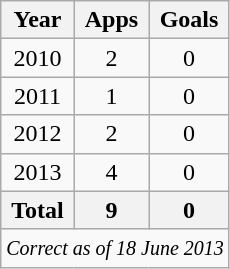<table class="wikitable" style="text-align:center">
<tr>
<th>Year</th>
<th>Apps</th>
<th>Goals</th>
</tr>
<tr>
<td>2010</td>
<td>2</td>
<td>0</td>
</tr>
<tr>
<td>2011</td>
<td>1</td>
<td>0</td>
</tr>
<tr>
<td>2012</td>
<td>2</td>
<td>0</td>
</tr>
<tr>
<td>2013</td>
<td>4</td>
<td>0</td>
</tr>
<tr>
<th>Total</th>
<th>9</th>
<th>0</th>
</tr>
<tr>
<td colspan="3"><small><em>Correct as of 18 June 2013</em></small></td>
</tr>
</table>
